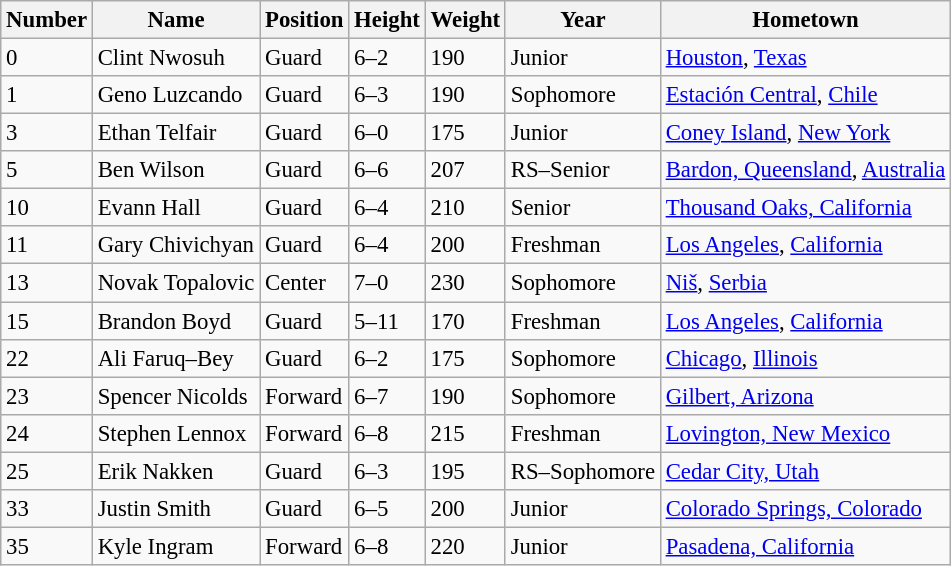<table class="wikitable" style="font-size: 95%;">
<tr>
<th>Number</th>
<th>Name</th>
<th>Position</th>
<th>Height</th>
<th>Weight</th>
<th>Year</th>
<th>Hometown</th>
</tr>
<tr>
<td>0</td>
<td>Clint Nwosuh</td>
<td>Guard</td>
<td>6–2</td>
<td>190</td>
<td>Junior</td>
<td><a href='#'>Houston</a>, <a href='#'>Texas</a></td>
</tr>
<tr>
<td>1</td>
<td>Geno Luzcando</td>
<td>Guard</td>
<td>6–3</td>
<td>190</td>
<td>Sophomore</td>
<td><a href='#'>Estación Central</a>, <a href='#'>Chile</a></td>
</tr>
<tr>
<td>3</td>
<td>Ethan Telfair</td>
<td>Guard</td>
<td>6–0</td>
<td>175</td>
<td>Junior</td>
<td><a href='#'>Coney Island</a>, <a href='#'>New York</a></td>
</tr>
<tr>
<td>5</td>
<td>Ben Wilson</td>
<td>Guard</td>
<td>6–6</td>
<td>207</td>
<td>RS–Senior</td>
<td><a href='#'>Bardon, Queensland</a>, <a href='#'>Australia</a></td>
</tr>
<tr>
<td>10</td>
<td>Evann Hall</td>
<td>Guard</td>
<td>6–4</td>
<td>210</td>
<td>Senior</td>
<td><a href='#'>Thousand Oaks, California</a></td>
</tr>
<tr>
<td>11</td>
<td>Gary Chivichyan</td>
<td>Guard</td>
<td>6–4</td>
<td>200</td>
<td>Freshman</td>
<td><a href='#'>Los Angeles</a>, <a href='#'>California</a></td>
</tr>
<tr>
<td>13</td>
<td>Novak Topalovic</td>
<td>Center</td>
<td>7–0</td>
<td>230</td>
<td>Sophomore</td>
<td><a href='#'>Niš</a>, <a href='#'>Serbia</a></td>
</tr>
<tr>
<td>15</td>
<td>Brandon Boyd</td>
<td>Guard</td>
<td>5–11</td>
<td>170</td>
<td>Freshman</td>
<td><a href='#'>Los Angeles</a>, <a href='#'>California</a></td>
</tr>
<tr>
<td>22</td>
<td>Ali Faruq–Bey</td>
<td>Guard</td>
<td>6–2</td>
<td>175</td>
<td>Sophomore</td>
<td><a href='#'>Chicago</a>, <a href='#'>Illinois</a></td>
</tr>
<tr>
<td>23</td>
<td>Spencer Nicolds</td>
<td>Forward</td>
<td>6–7</td>
<td>190</td>
<td>Sophomore</td>
<td><a href='#'>Gilbert, Arizona</a></td>
</tr>
<tr>
<td>24</td>
<td>Stephen Lennox</td>
<td>Forward</td>
<td>6–8</td>
<td>215</td>
<td>Freshman</td>
<td><a href='#'>Lovington, New Mexico</a></td>
</tr>
<tr>
<td>25</td>
<td>Erik Nakken</td>
<td>Guard</td>
<td>6–3</td>
<td>195</td>
<td>RS–Sophomore</td>
<td><a href='#'>Cedar City, Utah</a></td>
</tr>
<tr>
<td>33</td>
<td>Justin Smith</td>
<td>Guard</td>
<td>6–5</td>
<td>200</td>
<td>Junior</td>
<td><a href='#'>Colorado Springs, Colorado</a></td>
</tr>
<tr>
<td>35</td>
<td>Kyle Ingram</td>
<td>Forward</td>
<td>6–8</td>
<td>220</td>
<td>Junior</td>
<td><a href='#'>Pasadena, California</a></td>
</tr>
</table>
